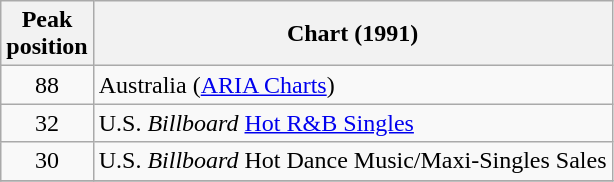<table class="wikitable">
<tr>
<th>Peak<br>position</th>
<th>Chart (1991)</th>
</tr>
<tr>
<td align="center">88</td>
<td>Australia (<a href='#'>ARIA Charts</a>)</td>
</tr>
<tr>
<td align="center">32</td>
<td>U.S. <em>Billboard</em> <a href='#'>Hot R&B Singles</a></td>
</tr>
<tr>
<td align="center">30</td>
<td>U.S. <em>Billboard</em> Hot Dance Music/Maxi-Singles Sales</td>
</tr>
<tr>
</tr>
</table>
